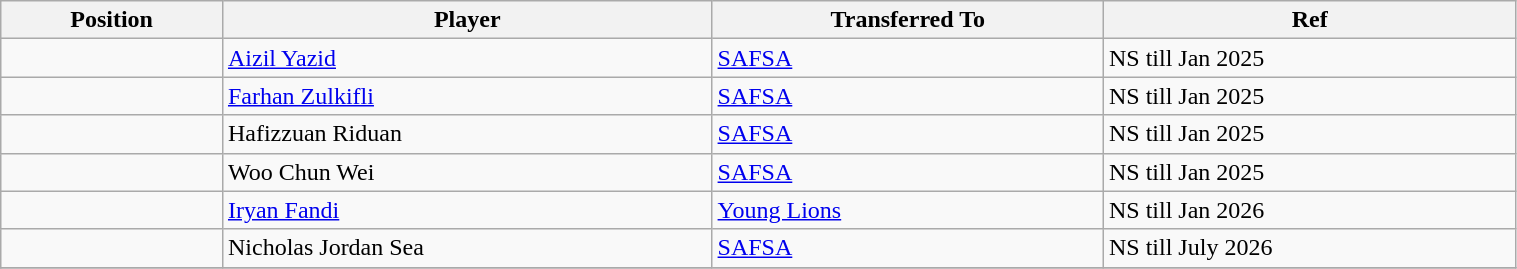<table class="wikitable sortable" style="width:80%; text-align:center; font-size:100%; text-align:left;">
<tr>
<th><strong>Position</strong></th>
<th><strong>Player</strong></th>
<th><strong>Transferred To</strong></th>
<th><strong>Ref</strong></th>
</tr>
<tr>
<td></td>
<td> <a href='#'>Aizil Yazid</a></td>
<td> <a href='#'>SAFSA</a></td>
<td>NS till Jan 2025 </td>
</tr>
<tr>
<td></td>
<td> <a href='#'>Farhan Zulkifli</a></td>
<td> <a href='#'>SAFSA</a></td>
<td>NS till Jan 2025</td>
</tr>
<tr>
<td></td>
<td> Hafizzuan Riduan</td>
<td> <a href='#'>SAFSA</a></td>
<td>NS till Jan 2025</td>
</tr>
<tr>
<td></td>
<td> Woo Chun Wei</td>
<td> <a href='#'>SAFSA</a></td>
<td>NS till Jan 2025</td>
</tr>
<tr>
<td></td>
<td> <a href='#'>Iryan Fandi</a></td>
<td> <a href='#'>Young Lions</a></td>
<td>NS till Jan 2026</td>
</tr>
<tr>
<td></td>
<td> Nicholas Jordan Sea</td>
<td> <a href='#'>SAFSA</a></td>
<td>NS till July 2026</td>
</tr>
<tr>
</tr>
</table>
